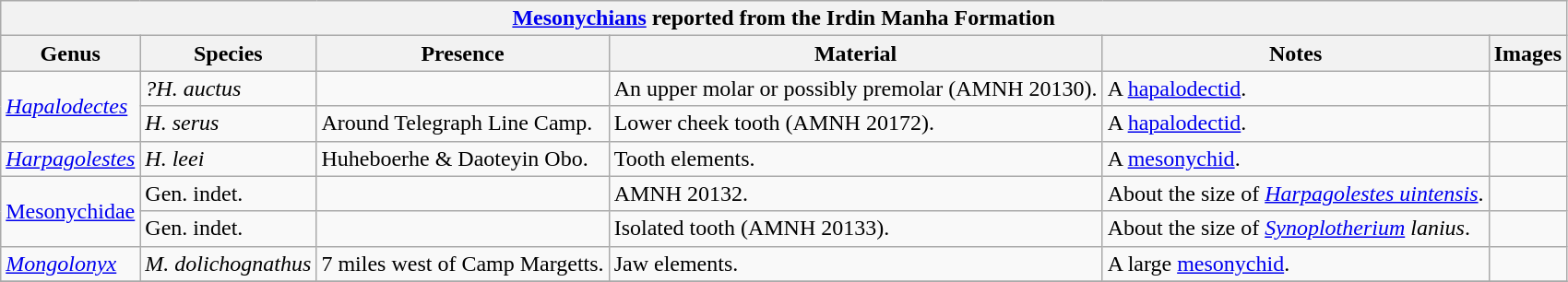<table class="wikitable" align="center">
<tr>
<th colspan="6" align="center"><strong><a href='#'>Mesonychians</a> reported from the Irdin Manha Formation</strong></th>
</tr>
<tr>
<th>Genus</th>
<th>Species</th>
<th>Presence</th>
<th><strong>Material</strong></th>
<th>Notes</th>
<th>Images</th>
</tr>
<tr>
<td rowspan="2"><em><a href='#'>Hapalodectes</a></em></td>
<td><em>?H. auctus</em></td>
<td></td>
<td>An upper molar or possibly premolar (AMNH 20130).</td>
<td>A <a href='#'>hapalodectid</a>.</td>
<td></td>
</tr>
<tr>
<td><em>H. serus</em></td>
<td>Around Telegraph Line Camp.</td>
<td>Lower cheek tooth (AMNH 20172).</td>
<td>A <a href='#'>hapalodectid</a>.</td>
<td></td>
</tr>
<tr>
<td><em><a href='#'>Harpagolestes</a></em></td>
<td><em>H. leei</em></td>
<td>Huheboerhe & Daoteyin Obo.</td>
<td>Tooth elements.</td>
<td>A <a href='#'>mesonychid</a>.</td>
<td></td>
</tr>
<tr>
<td rowspan="2"><a href='#'>Mesonychidae</a></td>
<td>Gen. indet.</td>
<td></td>
<td>AMNH 20132.</td>
<td>About the size of <em><a href='#'>Harpagolestes uintensis</a></em>.</td>
<td></td>
</tr>
<tr>
<td>Gen. indet.</td>
<td></td>
<td>Isolated tooth (AMNH 20133).</td>
<td>About the size of <em><a href='#'>Synoplotherium</a> lanius</em>.</td>
<td></td>
</tr>
<tr>
<td><em><a href='#'>Mongolonyx</a></em></td>
<td><em>M. dolichognathus</em></td>
<td>7 miles west of Camp Margetts.</td>
<td>Jaw elements.</td>
<td>A large <a href='#'>mesonychid</a>.</td>
<td></td>
</tr>
<tr>
</tr>
</table>
